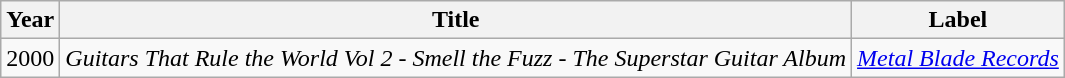<table class="wikitable">
<tr>
<th>Year</th>
<th>Title</th>
<th>Label</th>
</tr>
<tr>
<td>2000</td>
<td><em>Guitars That Rule the World Vol 2 - Smell the Fuzz - The Superstar Guitar Album </em></td>
<td><em><a href='#'>Metal Blade Records</a></em></td>
</tr>
</table>
